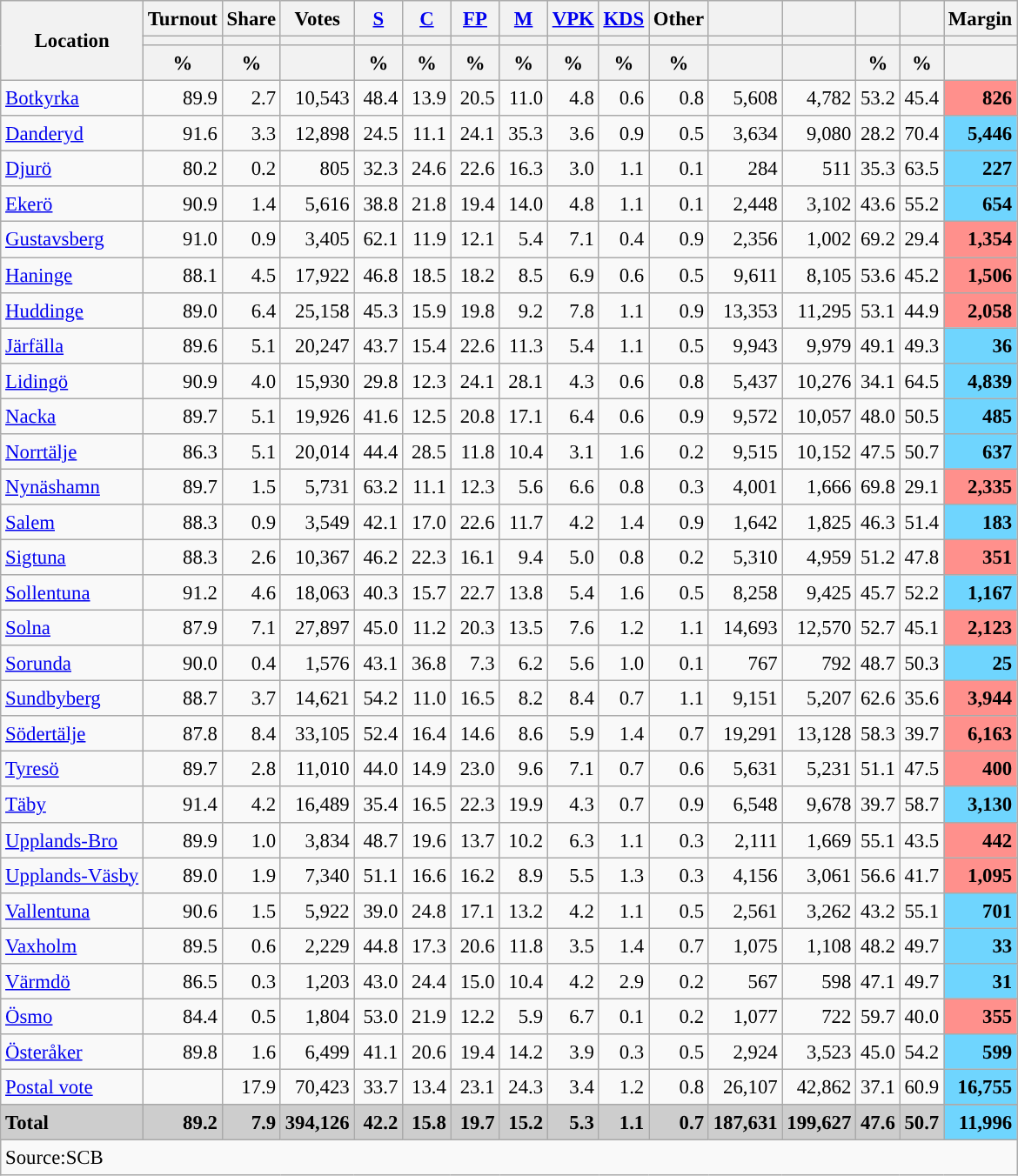<table class="wikitable sortable" style="text-align:right; font-size:95%; line-height:20px;">
<tr>
<th rowspan="3">Location</th>
<th>Turnout</th>
<th>Share</th>
<th>Votes</th>
<th width="30px" class="unsortable"><a href='#'>S</a></th>
<th width="30px" class="unsortable"><a href='#'>C</a></th>
<th width="30px" class="unsortable"><a href='#'>FP</a></th>
<th width="30px" class="unsortable"><a href='#'>M</a></th>
<th width="30px" class="unsortable"><a href='#'>VPK</a></th>
<th width="30px" class="unsortable"><a href='#'>KDS</a></th>
<th width="30px" class="unsortable">Other</th>
<th></th>
<th></th>
<th></th>
<th></th>
<th>Margin</th>
</tr>
<tr>
<th></th>
<th></th>
<th></th>
<th style="background:"></th>
<th style="background:"></th>
<th style="background:"></th>
<th style="background:"></th>
<th style="background:"></th>
<th style="background:"></th>
<th style="background:"></th>
<th style="background:"></th>
<th style="background:"></th>
<th style="background:"></th>
<th style="background:"></th>
<th></th>
</tr>
<tr>
<th data-sort-type="number">%</th>
<th data-sort-type="number">%</th>
<th></th>
<th data-sort-type="number">%</th>
<th data-sort-type="number">%</th>
<th data-sort-type="number">%</th>
<th data-sort-type="number">%</th>
<th data-sort-type="number">%</th>
<th data-sort-type="number">%</th>
<th data-sort-type="number">%</th>
<th data-sort-type="number"></th>
<th data-sort-type="number"></th>
<th data-sort-type="number">%</th>
<th data-sort-type="number">%</th>
<th data-sort-type="number"></th>
</tr>
<tr>
<td align=left><a href='#'>Botkyrka</a></td>
<td>89.9</td>
<td>2.7</td>
<td>10,543</td>
<td>48.4</td>
<td>13.9</td>
<td>20.5</td>
<td>11.0</td>
<td>4.8</td>
<td>0.6</td>
<td>0.8</td>
<td>5,608</td>
<td>4,782</td>
<td>53.2</td>
<td>45.4</td>
<td bgcolor=#ff908c><strong>826</strong></td>
</tr>
<tr>
<td align=left><a href='#'>Danderyd</a></td>
<td>91.6</td>
<td>3.3</td>
<td>12,898</td>
<td>24.5</td>
<td>11.1</td>
<td>24.1</td>
<td>35.3</td>
<td>3.6</td>
<td>0.9</td>
<td>0.5</td>
<td>3,634</td>
<td>9,080</td>
<td>28.2</td>
<td>70.4</td>
<td bgcolor=#6fd5fe><strong>5,446</strong></td>
</tr>
<tr>
<td align=left><a href='#'>Djurö</a></td>
<td>80.2</td>
<td>0.2</td>
<td>805</td>
<td>32.3</td>
<td>24.6</td>
<td>22.6</td>
<td>16.3</td>
<td>3.0</td>
<td>1.1</td>
<td>0.1</td>
<td>284</td>
<td>511</td>
<td>35.3</td>
<td>63.5</td>
<td bgcolor=#6fd5fe><strong>227</strong></td>
</tr>
<tr>
<td align=left><a href='#'>Ekerö</a></td>
<td>90.9</td>
<td>1.4</td>
<td>5,616</td>
<td>38.8</td>
<td>21.8</td>
<td>19.4</td>
<td>14.0</td>
<td>4.8</td>
<td>1.1</td>
<td>0.1</td>
<td>2,448</td>
<td>3,102</td>
<td>43.6</td>
<td>55.2</td>
<td bgcolor=#6fd5fe><strong>654</strong></td>
</tr>
<tr>
<td align=left><a href='#'>Gustavsberg</a></td>
<td>91.0</td>
<td>0.9</td>
<td>3,405</td>
<td>62.1</td>
<td>11.9</td>
<td>12.1</td>
<td>5.4</td>
<td>7.1</td>
<td>0.4</td>
<td>0.9</td>
<td>2,356</td>
<td>1,002</td>
<td>69.2</td>
<td>29.4</td>
<td bgcolor=#ff908c><strong>1,354</strong></td>
</tr>
<tr>
<td align=left><a href='#'>Haninge</a></td>
<td>88.1</td>
<td>4.5</td>
<td>17,922</td>
<td>46.8</td>
<td>18.5</td>
<td>18.2</td>
<td>8.5</td>
<td>6.9</td>
<td>0.6</td>
<td>0.5</td>
<td>9,611</td>
<td>8,105</td>
<td>53.6</td>
<td>45.2</td>
<td bgcolor=#ff908c><strong>1,506</strong></td>
</tr>
<tr>
<td align=left><a href='#'>Huddinge</a></td>
<td>89.0</td>
<td>6.4</td>
<td>25,158</td>
<td>45.3</td>
<td>15.9</td>
<td>19.8</td>
<td>9.2</td>
<td>7.8</td>
<td>1.1</td>
<td>0.9</td>
<td>13,353</td>
<td>11,295</td>
<td>53.1</td>
<td>44.9</td>
<td bgcolor=#ff908c><strong>2,058</strong></td>
</tr>
<tr>
<td align=left><a href='#'>Järfälla</a></td>
<td>89.6</td>
<td>5.1</td>
<td>20,247</td>
<td>43.7</td>
<td>15.4</td>
<td>22.6</td>
<td>11.3</td>
<td>5.4</td>
<td>1.1</td>
<td>0.5</td>
<td>9,943</td>
<td>9,979</td>
<td>49.1</td>
<td>49.3</td>
<td bgcolor=#6fd5fe><strong>36</strong></td>
</tr>
<tr>
<td align=left><a href='#'>Lidingö</a></td>
<td>90.9</td>
<td>4.0</td>
<td>15,930</td>
<td>29.8</td>
<td>12.3</td>
<td>24.1</td>
<td>28.1</td>
<td>4.3</td>
<td>0.6</td>
<td>0.8</td>
<td>5,437</td>
<td>10,276</td>
<td>34.1</td>
<td>64.5</td>
<td bgcolor=#6fd5fe><strong>4,839</strong></td>
</tr>
<tr>
<td align=left><a href='#'>Nacka</a></td>
<td>89.7</td>
<td>5.1</td>
<td>19,926</td>
<td>41.6</td>
<td>12.5</td>
<td>20.8</td>
<td>17.1</td>
<td>6.4</td>
<td>0.6</td>
<td>0.9</td>
<td>9,572</td>
<td>10,057</td>
<td>48.0</td>
<td>50.5</td>
<td bgcolor=#6fd5fe><strong>485</strong></td>
</tr>
<tr>
<td align=left><a href='#'>Norrtälje</a></td>
<td>86.3</td>
<td>5.1</td>
<td>20,014</td>
<td>44.4</td>
<td>28.5</td>
<td>11.8</td>
<td>10.4</td>
<td>3.1</td>
<td>1.6</td>
<td>0.2</td>
<td>9,515</td>
<td>10,152</td>
<td>47.5</td>
<td>50.7</td>
<td bgcolor=#6fd5fe><strong>637</strong></td>
</tr>
<tr>
<td align=left><a href='#'>Nynäshamn</a></td>
<td>89.7</td>
<td>1.5</td>
<td>5,731</td>
<td>63.2</td>
<td>11.1</td>
<td>12.3</td>
<td>5.6</td>
<td>6.6</td>
<td>0.8</td>
<td>0.3</td>
<td>4,001</td>
<td>1,666</td>
<td>69.8</td>
<td>29.1</td>
<td bgcolor=#ff908c><strong>2,335</strong></td>
</tr>
<tr>
<td align=left><a href='#'>Salem</a></td>
<td>88.3</td>
<td>0.9</td>
<td>3,549</td>
<td>42.1</td>
<td>17.0</td>
<td>22.6</td>
<td>11.7</td>
<td>4.2</td>
<td>1.4</td>
<td>0.9</td>
<td>1,642</td>
<td>1,825</td>
<td>46.3</td>
<td>51.4</td>
<td bgcolor=#6fd5fe><strong>183</strong></td>
</tr>
<tr>
<td align=left><a href='#'>Sigtuna</a></td>
<td>88.3</td>
<td>2.6</td>
<td>10,367</td>
<td>46.2</td>
<td>22.3</td>
<td>16.1</td>
<td>9.4</td>
<td>5.0</td>
<td>0.8</td>
<td>0.2</td>
<td>5,310</td>
<td>4,959</td>
<td>51.2</td>
<td>47.8</td>
<td bgcolor=#ff908c><strong>351</strong></td>
</tr>
<tr>
<td align=left><a href='#'>Sollentuna</a></td>
<td>91.2</td>
<td>4.6</td>
<td>18,063</td>
<td>40.3</td>
<td>15.7</td>
<td>22.7</td>
<td>13.8</td>
<td>5.4</td>
<td>1.6</td>
<td>0.5</td>
<td>8,258</td>
<td>9,425</td>
<td>45.7</td>
<td>52.2</td>
<td bgcolor=#6fd5fe><strong>1,167</strong></td>
</tr>
<tr>
<td align=left><a href='#'>Solna</a></td>
<td>87.9</td>
<td>7.1</td>
<td>27,897</td>
<td>45.0</td>
<td>11.2</td>
<td>20.3</td>
<td>13.5</td>
<td>7.6</td>
<td>1.2</td>
<td>1.1</td>
<td>14,693</td>
<td>12,570</td>
<td>52.7</td>
<td>45.1</td>
<td bgcolor=#ff908c><strong>2,123</strong></td>
</tr>
<tr>
<td align=left><a href='#'>Sorunda</a></td>
<td>90.0</td>
<td>0.4</td>
<td>1,576</td>
<td>43.1</td>
<td>36.8</td>
<td>7.3</td>
<td>6.2</td>
<td>5.6</td>
<td>1.0</td>
<td>0.1</td>
<td>767</td>
<td>792</td>
<td>48.7</td>
<td>50.3</td>
<td bgcolor=#6fd5fe><strong>25</strong></td>
</tr>
<tr>
<td align=left><a href='#'>Sundbyberg</a></td>
<td>88.7</td>
<td>3.7</td>
<td>14,621</td>
<td>54.2</td>
<td>11.0</td>
<td>16.5</td>
<td>8.2</td>
<td>8.4</td>
<td>0.7</td>
<td>1.1</td>
<td>9,151</td>
<td>5,207</td>
<td>62.6</td>
<td>35.6</td>
<td bgcolor=#ff908c><strong>3,944</strong></td>
</tr>
<tr>
<td align=left><a href='#'>Södertälje</a></td>
<td>87.8</td>
<td>8.4</td>
<td>33,105</td>
<td>52.4</td>
<td>16.4</td>
<td>14.6</td>
<td>8.6</td>
<td>5.9</td>
<td>1.4</td>
<td>0.7</td>
<td>19,291</td>
<td>13,128</td>
<td>58.3</td>
<td>39.7</td>
<td bgcolor=#ff908c><strong>6,163</strong></td>
</tr>
<tr>
<td align=left><a href='#'>Tyresö</a></td>
<td>89.7</td>
<td>2.8</td>
<td>11,010</td>
<td>44.0</td>
<td>14.9</td>
<td>23.0</td>
<td>9.6</td>
<td>7.1</td>
<td>0.7</td>
<td>0.6</td>
<td>5,631</td>
<td>5,231</td>
<td>51.1</td>
<td>47.5</td>
<td bgcolor=#ff908c><strong>400</strong></td>
</tr>
<tr>
<td align=left><a href='#'>Täby</a></td>
<td>91.4</td>
<td>4.2</td>
<td>16,489</td>
<td>35.4</td>
<td>16.5</td>
<td>22.3</td>
<td>19.9</td>
<td>4.3</td>
<td>0.7</td>
<td>0.9</td>
<td>6,548</td>
<td>9,678</td>
<td>39.7</td>
<td>58.7</td>
<td bgcolor=#6fd5fe><strong>3,130</strong></td>
</tr>
<tr>
<td align=left><a href='#'>Upplands-Bro</a></td>
<td>89.9</td>
<td>1.0</td>
<td>3,834</td>
<td>48.7</td>
<td>19.6</td>
<td>13.7</td>
<td>10.2</td>
<td>6.3</td>
<td>1.1</td>
<td>0.3</td>
<td>2,111</td>
<td>1,669</td>
<td>55.1</td>
<td>43.5</td>
<td bgcolor=#ff908c><strong>442</strong></td>
</tr>
<tr>
<td align=left><a href='#'>Upplands-Väsby</a></td>
<td>89.0</td>
<td>1.9</td>
<td>7,340</td>
<td>51.1</td>
<td>16.6</td>
<td>16.2</td>
<td>8.9</td>
<td>5.5</td>
<td>1.3</td>
<td>0.3</td>
<td>4,156</td>
<td>3,061</td>
<td>56.6</td>
<td>41.7</td>
<td bgcolor=#ff908c><strong>1,095</strong></td>
</tr>
<tr>
<td align=left><a href='#'>Vallentuna</a></td>
<td>90.6</td>
<td>1.5</td>
<td>5,922</td>
<td>39.0</td>
<td>24.8</td>
<td>17.1</td>
<td>13.2</td>
<td>4.2</td>
<td>1.1</td>
<td>0.5</td>
<td>2,561</td>
<td>3,262</td>
<td>43.2</td>
<td>55.1</td>
<td bgcolor=#6fd5fe><strong>701</strong></td>
</tr>
<tr>
<td align=left><a href='#'>Vaxholm</a></td>
<td>89.5</td>
<td>0.6</td>
<td>2,229</td>
<td>44.8</td>
<td>17.3</td>
<td>20.6</td>
<td>11.8</td>
<td>3.5</td>
<td>1.4</td>
<td>0.7</td>
<td>1,075</td>
<td>1,108</td>
<td>48.2</td>
<td>49.7</td>
<td bgcolor=#6fd5fe><strong>33</strong></td>
</tr>
<tr>
<td align=left><a href='#'>Värmdö</a></td>
<td>86.5</td>
<td>0.3</td>
<td>1,203</td>
<td>43.0</td>
<td>24.4</td>
<td>15.0</td>
<td>10.4</td>
<td>4.2</td>
<td>2.9</td>
<td>0.2</td>
<td>567</td>
<td>598</td>
<td>47.1</td>
<td>49.7</td>
<td bgcolor=#6fd5fe><strong>31</strong></td>
</tr>
<tr>
<td align=left><a href='#'>Ösmo</a></td>
<td>84.4</td>
<td>0.5</td>
<td>1,804</td>
<td>53.0</td>
<td>21.9</td>
<td>12.2</td>
<td>5.9</td>
<td>6.7</td>
<td>0.1</td>
<td>0.2</td>
<td>1,077</td>
<td>722</td>
<td>59.7</td>
<td>40.0</td>
<td bgcolor=#ff908c><strong>355</strong></td>
</tr>
<tr>
<td align=left><a href='#'>Österåker</a></td>
<td>89.8</td>
<td>1.6</td>
<td>6,499</td>
<td>41.1</td>
<td>20.6</td>
<td>19.4</td>
<td>14.2</td>
<td>3.9</td>
<td>0.3</td>
<td>0.5</td>
<td>2,924</td>
<td>3,523</td>
<td>45.0</td>
<td>54.2</td>
<td bgcolor=#6fd5fe><strong>599</strong></td>
</tr>
<tr>
<td align=left><a href='#'>Postal vote</a></td>
<td></td>
<td>17.9</td>
<td>70,423</td>
<td>33.7</td>
<td>13.4</td>
<td>23.1</td>
<td>24.3</td>
<td>3.4</td>
<td>1.2</td>
<td>0.8</td>
<td>26,107</td>
<td>42,862</td>
<td>37.1</td>
<td>60.9</td>
<td bgcolor=#6fd5fe><strong>16,755</strong></td>
</tr>
<tr>
</tr>
<tr style="background:#CDCDCD;">
<td align=left><strong>Total</strong></td>
<td><strong>89.2</strong></td>
<td><strong>7.9</strong></td>
<td><strong>394,126</strong></td>
<td><strong>42.2</strong></td>
<td><strong>15.8</strong></td>
<td><strong>19.7</strong></td>
<td><strong>15.2</strong></td>
<td><strong>5.3</strong></td>
<td><strong>1.1</strong></td>
<td><strong>0.7</strong></td>
<td><strong>187,631</strong></td>
<td><strong>199,627</strong></td>
<td><strong>47.6</strong></td>
<td><strong>50.7</strong></td>
<td bgcolor=#6fd5fe><strong>11,996</strong></td>
</tr>
<tr>
<td align=left colspan=16>Source:SCB </td>
</tr>
</table>
